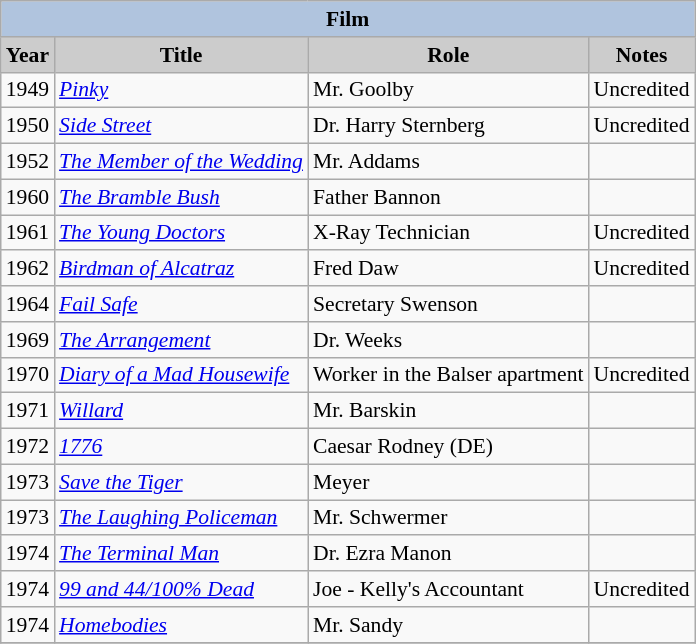<table class="wikitable sortable" style="font-size:90%;" ;>
<tr>
<th colspan=4 style="background:#B0C4DE;">Film</th>
</tr>
<tr style="text-align:center;">
<th style="background:#ccc;">Year</th>
<th style="background:#ccc;">Title</th>
<th style="background:#ccc;">Role</th>
<th style="background:#ccc;">Notes</th>
</tr>
<tr>
<td>1949</td>
<td><em><a href='#'>Pinky</a></em></td>
<td>Mr. Goolby</td>
<td>Uncredited</td>
</tr>
<tr>
<td>1950</td>
<td><em><a href='#'>Side Street</a></em></td>
<td>Dr. Harry Sternberg</td>
<td>Uncredited</td>
</tr>
<tr>
<td>1952</td>
<td><em><a href='#'>The Member of the Wedding</a></em></td>
<td>Mr. Addams</td>
<td></td>
</tr>
<tr>
<td>1960</td>
<td><em><a href='#'>The Bramble Bush</a></em></td>
<td>Father Bannon</td>
<td></td>
</tr>
<tr>
<td>1961</td>
<td><em><a href='#'>The Young Doctors</a></em></td>
<td>X-Ray Technician</td>
<td>Uncredited</td>
</tr>
<tr>
<td>1962</td>
<td><em><a href='#'>Birdman of Alcatraz</a></em></td>
<td>Fred Daw</td>
<td>Uncredited</td>
</tr>
<tr>
<td>1964</td>
<td><em><a href='#'>Fail Safe</a></em></td>
<td>Secretary Swenson</td>
<td></td>
</tr>
<tr>
<td>1969</td>
<td><em><a href='#'>The Arrangement</a></em></td>
<td>Dr. Weeks</td>
<td></td>
</tr>
<tr>
<td>1970</td>
<td><em><a href='#'>Diary of a Mad Housewife</a></em></td>
<td>Worker in the Balser apartment</td>
<td>Uncredited</td>
</tr>
<tr>
<td>1971</td>
<td><em><a href='#'>Willard</a></em></td>
<td>Mr. Barskin</td>
<td></td>
</tr>
<tr>
<td>1972</td>
<td><em><a href='#'>1776</a></em></td>
<td>Caesar Rodney (DE)</td>
<td></td>
</tr>
<tr>
<td>1973</td>
<td><em><a href='#'>Save the Tiger</a></em></td>
<td>Meyer</td>
<td></td>
</tr>
<tr>
<td>1973</td>
<td><em><a href='#'>The Laughing Policeman</a></em></td>
<td>Mr. Schwermer</td>
<td></td>
</tr>
<tr>
<td>1974</td>
<td><em><a href='#'>The Terminal Man</a></em></td>
<td>Dr. Ezra Manon</td>
<td></td>
</tr>
<tr>
<td>1974</td>
<td><em><a href='#'>99 and 44/100% Dead</a></em></td>
<td>Joe - Kelly's Accountant</td>
<td>Uncredited</td>
</tr>
<tr>
<td>1974</td>
<td><em><a href='#'>Homebodies</a></em></td>
<td>Mr. Sandy</td>
<td></td>
</tr>
<tr>
</tr>
</table>
